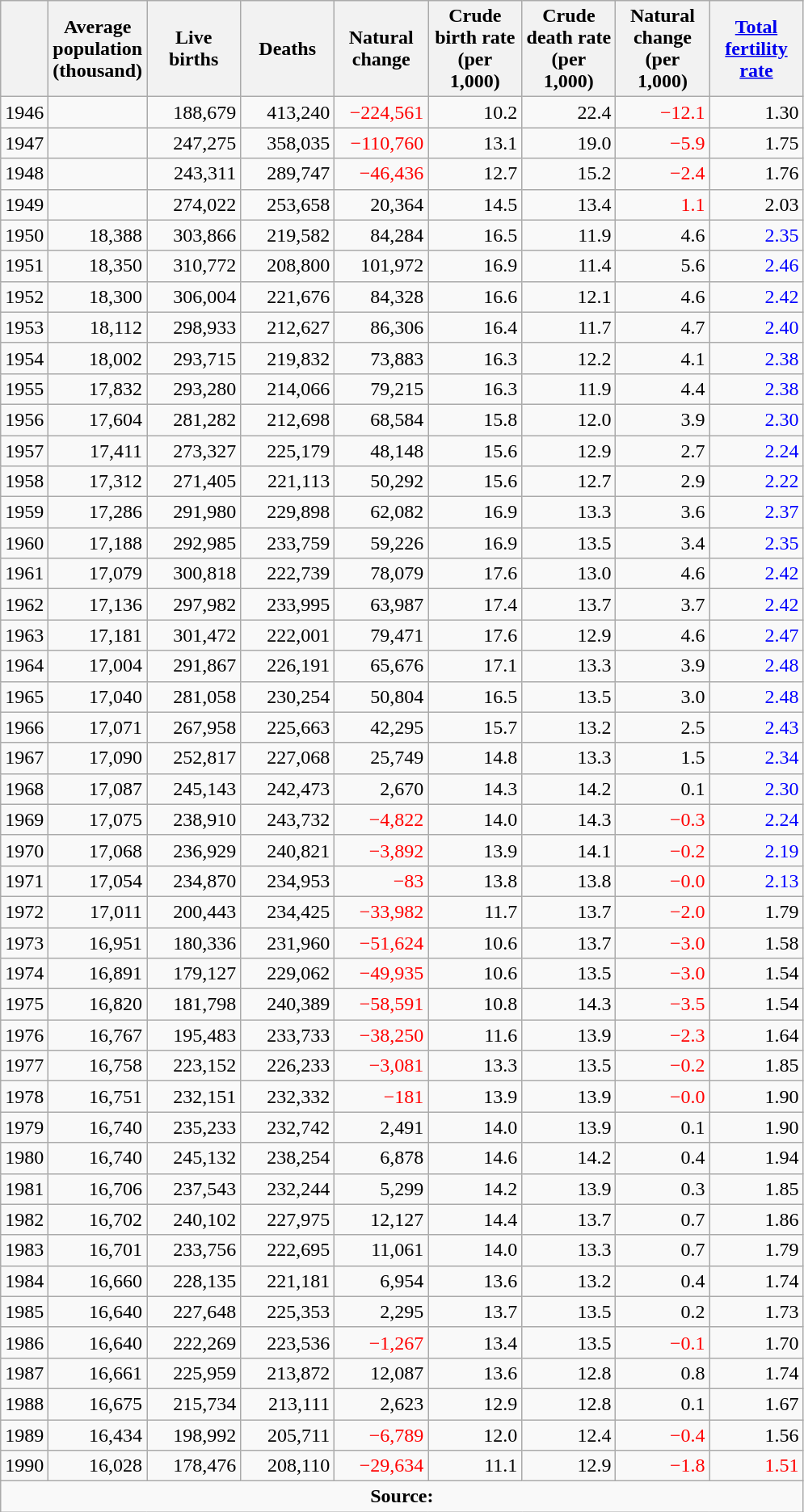<table class="wikitable" style="text-align: right;">
<tr>
<th></th>
<th width="70pt">Average population (thousand)</th>
<th width="70pt">Live births</th>
<th width="70pt">Deaths</th>
<th width="70pt">Natural change</th>
<th width="70pt">Crude birth rate (per 1,000)</th>
<th width="70pt">Crude death rate (per 1,000)</th>
<th width="70pt">Natural change (per 1,000)</th>
<th width="70pt"><a href='#'>Total fertility rate</a></th>
</tr>
<tr>
<td>1946</td>
<td></td>
<td>188,679</td>
<td>413,240</td>
<td style="color: red">−224,561</td>
<td>10.2</td>
<td>22.4</td>
<td style="color: red">−12.1</td>
<td>1.30</td>
</tr>
<tr>
<td>1947</td>
<td></td>
<td>247,275</td>
<td>358,035</td>
<td style="color: red">−110,760</td>
<td>13.1</td>
<td>19.0</td>
<td style="color: red">−5.9</td>
<td>1.75</td>
</tr>
<tr>
<td>1948</td>
<td></td>
<td>243,311</td>
<td>289,747</td>
<td style="color: red">−46,436</td>
<td>12.7</td>
<td>15.2</td>
<td style="color: red">−2.4</td>
<td>1.76</td>
</tr>
<tr>
<td>1949</td>
<td></td>
<td>274,022</td>
<td>253,658</td>
<td>20,364</td>
<td>14.5</td>
<td>13.4</td>
<td style="color: red">1.1</td>
<td>2.03</td>
</tr>
<tr>
<td>1950</td>
<td>18,388</td>
<td>303,866</td>
<td>219,582</td>
<td>84,284</td>
<td>16.5</td>
<td>11.9</td>
<td>4.6</td>
<td style="color: blue">2.35</td>
</tr>
<tr>
<td>1951</td>
<td>18,350</td>
<td>310,772</td>
<td>208,800</td>
<td>101,972</td>
<td>16.9</td>
<td>11.4</td>
<td>5.6</td>
<td style="color: blue">2.46</td>
</tr>
<tr>
<td>1952</td>
<td>18,300</td>
<td>306,004</td>
<td>221,676</td>
<td>84,328</td>
<td>16.6</td>
<td>12.1</td>
<td>4.6</td>
<td style="color: blue">2.42</td>
</tr>
<tr>
<td>1953</td>
<td>18,112</td>
<td>298,933</td>
<td>212,627</td>
<td>86,306</td>
<td>16.4</td>
<td>11.7</td>
<td>4.7</td>
<td style="color: blue">2.40</td>
</tr>
<tr>
<td>1954</td>
<td>18,002</td>
<td>293,715</td>
<td>219,832</td>
<td>73,883</td>
<td>16.3</td>
<td>12.2</td>
<td>4.1</td>
<td style="color: blue">2.38</td>
</tr>
<tr>
<td>1955</td>
<td>17,832</td>
<td>293,280</td>
<td>214,066</td>
<td>79,215</td>
<td>16.3</td>
<td>11.9</td>
<td>4.4</td>
<td style="color: blue">2.38</td>
</tr>
<tr>
<td>1956</td>
<td>17,604</td>
<td>281,282</td>
<td>212,698</td>
<td>68,584</td>
<td>15.8</td>
<td>12.0</td>
<td>3.9</td>
<td style="color: blue">2.30</td>
</tr>
<tr>
<td>1957</td>
<td>17,411</td>
<td>273,327</td>
<td>225,179</td>
<td>48,148</td>
<td>15.6</td>
<td>12.9</td>
<td>2.7</td>
<td style="color: blue">2.24</td>
</tr>
<tr>
<td>1958</td>
<td>17,312</td>
<td>271,405</td>
<td>221,113</td>
<td>50,292</td>
<td>15.6</td>
<td>12.7</td>
<td>2.9</td>
<td style="color: blue">2.22</td>
</tr>
<tr>
<td>1959</td>
<td>17,286</td>
<td>291,980</td>
<td>229,898</td>
<td>62,082</td>
<td>16.9</td>
<td>13.3</td>
<td>3.6</td>
<td style="color: blue">2.37</td>
</tr>
<tr>
<td>1960</td>
<td>17,188</td>
<td>292,985</td>
<td>233,759</td>
<td>59,226</td>
<td>16.9</td>
<td>13.5</td>
<td>3.4</td>
<td style="color: blue">2.35</td>
</tr>
<tr>
<td>1961</td>
<td>17,079</td>
<td>300,818</td>
<td>222,739</td>
<td>78,079</td>
<td>17.6</td>
<td>13.0</td>
<td>4.6</td>
<td style="color: blue">2.42</td>
</tr>
<tr>
<td>1962</td>
<td>17,136</td>
<td>297,982</td>
<td>233,995</td>
<td>63,987</td>
<td>17.4</td>
<td>13.7</td>
<td>3.7</td>
<td style="color: blue">2.42</td>
</tr>
<tr>
<td>1963</td>
<td>17,181</td>
<td>301,472</td>
<td>222,001</td>
<td>79,471</td>
<td>17.6</td>
<td>12.9</td>
<td>4.6</td>
<td style="color: blue">2.47</td>
</tr>
<tr>
<td>1964</td>
<td>17,004</td>
<td>291,867</td>
<td>226,191</td>
<td>65,676</td>
<td>17.1</td>
<td>13.3</td>
<td>3.9</td>
<td style="color: blue">2.48</td>
</tr>
<tr>
<td>1965</td>
<td>17,040</td>
<td>281,058</td>
<td>230,254</td>
<td>50,804</td>
<td>16.5</td>
<td>13.5</td>
<td>3.0</td>
<td style="color: blue">2.48</td>
</tr>
<tr>
<td>1966</td>
<td>17,071</td>
<td>267,958</td>
<td>225,663</td>
<td>42,295</td>
<td>15.7</td>
<td>13.2</td>
<td>2.5</td>
<td style="color: blue">2.43</td>
</tr>
<tr>
<td>1967</td>
<td>17,090</td>
<td>252,817</td>
<td>227,068</td>
<td>25,749</td>
<td>14.8</td>
<td>13.3</td>
<td>1.5</td>
<td style="color: blue">2.34</td>
</tr>
<tr>
<td>1968</td>
<td>17,087</td>
<td>245,143</td>
<td>242,473</td>
<td>2,670</td>
<td>14.3</td>
<td>14.2</td>
<td>0.1</td>
<td style="color: blue">2.30</td>
</tr>
<tr>
<td>1969</td>
<td>17,075</td>
<td>238,910</td>
<td>243,732</td>
<td style="color: red">−4,822</td>
<td>14.0</td>
<td>14.3</td>
<td style="color: red">−0.3</td>
<td style="color: blue">2.24</td>
</tr>
<tr>
<td>1970</td>
<td>17,068</td>
<td>236,929</td>
<td>240,821</td>
<td style="color: red">−3,892</td>
<td>13.9</td>
<td>14.1</td>
<td style="color: red">−0.2</td>
<td style="color: blue">2.19</td>
</tr>
<tr>
<td>1971</td>
<td>17,054</td>
<td>234,870</td>
<td>234,953</td>
<td style="color: red">−83</td>
<td>13.8</td>
<td>13.8</td>
<td style="color: red">−0.0</td>
<td style="color: blue">2.13</td>
</tr>
<tr>
<td>1972</td>
<td>17,011</td>
<td>200,443</td>
<td>234,425</td>
<td style="color: red">−33,982</td>
<td>11.7</td>
<td>13.7</td>
<td style="color: red">−2.0</td>
<td>1.79</td>
</tr>
<tr>
<td>1973</td>
<td>16,951</td>
<td>180,336</td>
<td>231,960</td>
<td style="color: red">−51,624</td>
<td>10.6</td>
<td>13.7</td>
<td style="color: red">−3.0</td>
<td>1.58</td>
</tr>
<tr>
<td>1974</td>
<td>16,891</td>
<td>179,127</td>
<td>229,062</td>
<td style="color: red">−49,935</td>
<td>10.6</td>
<td>13.5</td>
<td style="color: red">−3.0</td>
<td>1.54</td>
</tr>
<tr>
<td>1975</td>
<td>16,820</td>
<td>181,798</td>
<td>240,389</td>
<td style="color: red">−58,591</td>
<td>10.8</td>
<td>14.3</td>
<td style="color: red">−3.5</td>
<td>1.54</td>
</tr>
<tr>
<td>1976</td>
<td>16,767</td>
<td>195,483</td>
<td>233,733</td>
<td style="color: red">−38,250</td>
<td>11.6</td>
<td>13.9</td>
<td style="color: red">−2.3</td>
<td>1.64</td>
</tr>
<tr>
<td>1977</td>
<td>16,758</td>
<td>223,152</td>
<td>226,233</td>
<td style="color: red">−3,081</td>
<td>13.3</td>
<td>13.5</td>
<td style="color: red">−0.2</td>
<td>1.85</td>
</tr>
<tr>
<td>1978</td>
<td>16,751</td>
<td>232,151</td>
<td>232,332</td>
<td style="color: red">−181</td>
<td>13.9</td>
<td>13.9</td>
<td style="color: red">−0.0</td>
<td>1.90</td>
</tr>
<tr>
<td>1979</td>
<td>16,740</td>
<td>235,233</td>
<td>232,742</td>
<td>2,491</td>
<td>14.0</td>
<td>13.9</td>
<td>0.1</td>
<td>1.90</td>
</tr>
<tr>
<td>1980</td>
<td>16,740</td>
<td>245,132</td>
<td>238,254</td>
<td>6,878</td>
<td>14.6</td>
<td>14.2</td>
<td>0.4</td>
<td>1.94</td>
</tr>
<tr>
<td>1981</td>
<td>16,706</td>
<td>237,543</td>
<td>232,244</td>
<td>5,299</td>
<td>14.2</td>
<td>13.9</td>
<td>0.3</td>
<td>1.85</td>
</tr>
<tr>
<td>1982</td>
<td>16,702</td>
<td>240,102</td>
<td>227,975</td>
<td>12,127</td>
<td>14.4</td>
<td>13.7</td>
<td>0.7</td>
<td>1.86</td>
</tr>
<tr>
<td>1983</td>
<td>16,701</td>
<td>233,756</td>
<td>222,695</td>
<td>11,061</td>
<td>14.0</td>
<td>13.3</td>
<td>0.7</td>
<td>1.79</td>
</tr>
<tr>
<td>1984</td>
<td>16,660</td>
<td>228,135</td>
<td>221,181</td>
<td>6,954</td>
<td>13.6</td>
<td>13.2</td>
<td>0.4</td>
<td>1.74</td>
</tr>
<tr>
<td>1985</td>
<td>16,640</td>
<td>227,648</td>
<td>225,353</td>
<td>2,295</td>
<td>13.7</td>
<td>13.5</td>
<td>0.2</td>
<td>1.73</td>
</tr>
<tr>
<td>1986</td>
<td>16,640</td>
<td>222,269</td>
<td>223,536</td>
<td style="color: red">−1,267</td>
<td>13.4</td>
<td>13.5</td>
<td style="color: red">−0.1</td>
<td>1.70</td>
</tr>
<tr>
<td>1987</td>
<td>16,661</td>
<td>225,959</td>
<td>213,872</td>
<td>12,087</td>
<td>13.6</td>
<td>12.8</td>
<td>0.8</td>
<td>1.74</td>
</tr>
<tr>
<td>1988</td>
<td>16,675</td>
<td>215,734</td>
<td>213,111</td>
<td>2,623</td>
<td>12.9</td>
<td>12.8</td>
<td>0.1</td>
<td>1.67</td>
</tr>
<tr>
<td>1989</td>
<td>16,434</td>
<td>198,992</td>
<td>205,711</td>
<td style="color: red">−6,789</td>
<td>12.0</td>
<td>12.4</td>
<td style="color: red">−0.4</td>
<td>1.56</td>
</tr>
<tr>
<td>1990</td>
<td>16,028</td>
<td>178,476</td>
<td>208,110</td>
<td style="color: red">−29,634</td>
<td>11.1</td>
<td>12.9</td>
<td style="color: red">−1.8</td>
<td style="color: red">1.51</td>
</tr>
<tr>
<td colspan="9" style="text-align: center;"><strong>Source:</strong></td>
</tr>
</table>
